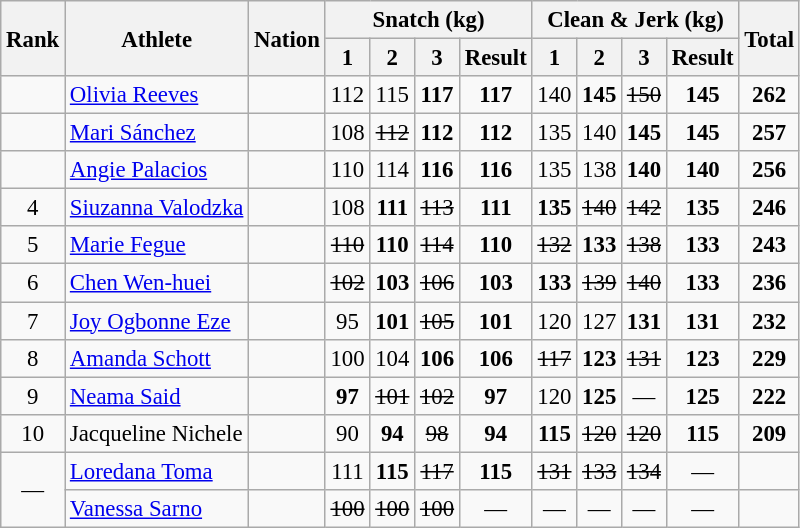<table class="sortable wikitable" style="text-align:center; font-size:95%">
<tr>
<th rowspan="2">Rank</th>
<th rowspan="2">Athlete</th>
<th rowspan="2">Nation</th>
<th colspan="4">Snatch (kg)</th>
<th colspan="4">Clean & Jerk (kg)</th>
<th rowspan="2">Total</th>
</tr>
<tr>
<th>1</th>
<th>2</th>
<th>3</th>
<th>Result</th>
<th>1</th>
<th>2</th>
<th>3</th>
<th>Result</th>
</tr>
<tr>
<td></td>
<td align="left"><a href='#'>Olivia Reeves</a></td>
<td align="left"></td>
<td>112</td>
<td>115</td>
<td><strong>117</strong></td>
<td><strong>117</strong> </td>
<td>140</td>
<td><strong>145</strong></td>
<td><s>150</s></td>
<td><strong>145</strong></td>
<td><strong>262</strong></td>
</tr>
<tr>
<td></td>
<td align="left"><a href='#'>Mari Sánchez</a></td>
<td align="left"></td>
<td>108</td>
<td><s>112</s></td>
<td><strong>112</strong></td>
<td><strong>112</strong></td>
<td>135</td>
<td>140</td>
<td><strong>145</strong></td>
<td><strong>145</strong></td>
<td><strong>257</strong></td>
</tr>
<tr>
<td></td>
<td align="left"><a href='#'>Angie Palacios</a></td>
<td align="left"></td>
<td>110</td>
<td>114</td>
<td><strong>116</strong></td>
<td><strong>116</strong></td>
<td>135</td>
<td>138</td>
<td><strong>140</strong></td>
<td><strong>140</strong></td>
<td><strong>256</strong></td>
</tr>
<tr>
<td>4</td>
<td align="left"><a href='#'>Siuzanna Valodzka</a></td>
<td align="left"></td>
<td>108</td>
<td><strong>111</strong></td>
<td><s>113</s></td>
<td><strong>111</strong></td>
<td><strong>135</strong></td>
<td><s>140</s></td>
<td><s>142</s></td>
<td><strong>135</strong></td>
<td><strong>246</strong></td>
</tr>
<tr>
<td>5</td>
<td align="left"><a href='#'>Marie Fegue</a></td>
<td align="left"></td>
<td><s>110</s></td>
<td><strong>110</strong></td>
<td><s>114</s></td>
<td><strong>110</strong></td>
<td><s>132</s></td>
<td><strong>133</strong></td>
<td><s>138</s></td>
<td><strong>133</strong></td>
<td><strong>243</strong></td>
</tr>
<tr>
<td>6</td>
<td align="left"><a href='#'>Chen Wen-huei</a></td>
<td align="left"></td>
<td><s>102</s></td>
<td><strong>103</strong></td>
<td><s>106</s></td>
<td><strong>103</strong></td>
<td><strong>133</strong></td>
<td><s>139</s></td>
<td><s>140</s></td>
<td><strong>133</strong></td>
<td><strong>236</strong></td>
</tr>
<tr>
<td>7</td>
<td align="left"><a href='#'>Joy Ogbonne Eze</a></td>
<td align="left"></td>
<td>95</td>
<td><strong>101</strong></td>
<td><s>105</s></td>
<td><strong>101</strong></td>
<td>120</td>
<td>127</td>
<td><strong>131</strong></td>
<td><strong>131</strong></td>
<td><strong>232</strong></td>
</tr>
<tr>
<td>8</td>
<td align="left"><a href='#'>Amanda Schott</a></td>
<td align="left"></td>
<td>100</td>
<td>104</td>
<td><strong>106</strong></td>
<td><strong>106</strong></td>
<td><s>117</s></td>
<td><strong>123</strong></td>
<td><s>131</s></td>
<td><strong>123</strong></td>
<td><strong>229</strong></td>
</tr>
<tr>
<td>9</td>
<td align="left"><a href='#'>Neama Said</a></td>
<td align="left"></td>
<td><strong>97</strong></td>
<td><s>101</s></td>
<td><s>102</s></td>
<td><strong>97</strong></td>
<td>120</td>
<td><strong>125</strong></td>
<td>—</td>
<td><strong>125</strong></td>
<td><strong>222</strong></td>
</tr>
<tr>
<td>10</td>
<td align="left">Jacqueline Nichele</td>
<td align="left"></td>
<td>90</td>
<td><strong>94</strong></td>
<td><s>98</s></td>
<td><strong>94</strong></td>
<td><strong>115</strong></td>
<td><s>120</s></td>
<td><s>120</s></td>
<td><strong>115</strong></td>
<td><strong>209</strong></td>
</tr>
<tr>
<td rowspan="2">—</td>
<td align="left"><a href='#'>Loredana Toma</a></td>
<td align="left"></td>
<td>111</td>
<td><strong>115</strong></td>
<td><s>117</s></td>
<td><strong>115</strong></td>
<td><s>131</s></td>
<td><s>133</s></td>
<td><s>134</s></td>
<td>—</td>
<td></td>
</tr>
<tr>
<td align="left"><a href='#'>Vanessa Sarno</a></td>
<td align="left"></td>
<td><s>100</s></td>
<td><s>100</s></td>
<td><s>100</s></td>
<td>—</td>
<td>—</td>
<td>—</td>
<td>—</td>
<td>—</td>
<td></td>
</tr>
</table>
